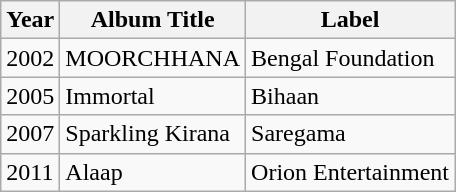<table class="wikitable">
<tr>
<th>Year</th>
<th>Album Title</th>
<th>Label</th>
</tr>
<tr>
<td>2002</td>
<td>MOORCHHANA</td>
<td>Bengal Foundation</td>
</tr>
<tr>
<td>2005</td>
<td>Immortal</td>
<td>Bihaan</td>
</tr>
<tr>
<td>2007</td>
<td>Sparkling Kirana</td>
<td>Saregama</td>
</tr>
<tr>
<td>2011</td>
<td>Alaap</td>
<td>Orion Entertainment</td>
</tr>
</table>
